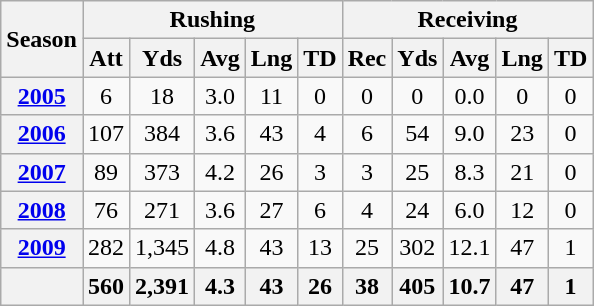<table class="wikitable" style="text-align: center;">
<tr>
<th rowspan="2">Season</th>
<th colspan="5">Rushing</th>
<th colspan="5">Receiving</th>
</tr>
<tr>
<th>Att</th>
<th>Yds</th>
<th>Avg</th>
<th>Lng</th>
<th>TD</th>
<th>Rec</th>
<th>Yds</th>
<th>Avg</th>
<th>Lng</th>
<th>TD</th>
</tr>
<tr>
<th><a href='#'>2005</a></th>
<td>6</td>
<td>18</td>
<td>3.0</td>
<td>11</td>
<td>0</td>
<td>0</td>
<td>0</td>
<td>0.0</td>
<td>0</td>
<td>0</td>
</tr>
<tr>
<th><a href='#'>2006</a></th>
<td>107</td>
<td>384</td>
<td>3.6</td>
<td>43</td>
<td>4</td>
<td>6</td>
<td>54</td>
<td>9.0</td>
<td>23</td>
<td>0</td>
</tr>
<tr>
<th><a href='#'>2007</a></th>
<td>89</td>
<td>373</td>
<td>4.2</td>
<td>26</td>
<td>3</td>
<td>3</td>
<td>25</td>
<td>8.3</td>
<td>21</td>
<td>0</td>
</tr>
<tr>
<th><a href='#'>2008</a></th>
<td>76</td>
<td>271</td>
<td>3.6</td>
<td>27</td>
<td>6</td>
<td>4</td>
<td>24</td>
<td>6.0</td>
<td>12</td>
<td>0</td>
</tr>
<tr>
<th><a href='#'>2009</a></th>
<td>282</td>
<td>1,345</td>
<td>4.8</td>
<td>43</td>
<td>13</td>
<td>25</td>
<td>302</td>
<td>12.1</td>
<td>47</td>
<td>1</td>
</tr>
<tr>
<th></th>
<th>560</th>
<th>2,391</th>
<th>4.3</th>
<th>43</th>
<th>26</th>
<th>38</th>
<th>405</th>
<th>10.7</th>
<th>47</th>
<th>1</th>
</tr>
</table>
